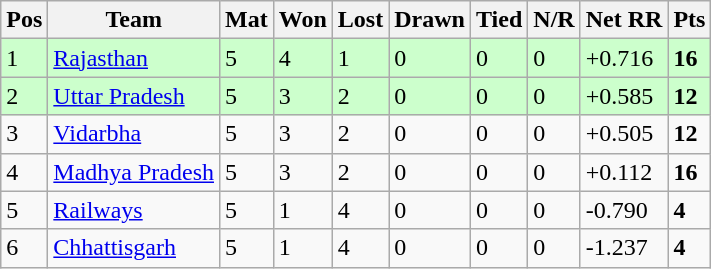<table class="wikitable">
<tr>
<th>Pos</th>
<th>Team</th>
<th>Mat</th>
<th>Won</th>
<th>Lost</th>
<th>Drawn</th>
<th>Tied</th>
<th>N/R</th>
<th>Net RR</th>
<th>Pts</th>
</tr>
<tr style="background:#cfc;">
<td>1</td>
<td><a href='#'>Rajasthan</a></td>
<td>5</td>
<td>4</td>
<td>1</td>
<td>0</td>
<td>0</td>
<td>0</td>
<td>+0.716</td>
<td><strong>16</strong></td>
</tr>
<tr style="background:#cfc;">
<td>2</td>
<td><a href='#'>Uttar Pradesh</a></td>
<td>5</td>
<td>3</td>
<td>2</td>
<td>0</td>
<td>0</td>
<td>0</td>
<td>+0.585</td>
<td><strong>12</strong></td>
</tr>
<tr>
<td>3</td>
<td><a href='#'>Vidarbha</a></td>
<td>5</td>
<td>3</td>
<td>2</td>
<td>0</td>
<td>0</td>
<td>0</td>
<td>+0.505</td>
<td><strong>12</strong></td>
</tr>
<tr>
<td>4</td>
<td><a href='#'>Madhya Pradesh</a></td>
<td>5</td>
<td>3</td>
<td>2</td>
<td>0</td>
<td>0</td>
<td>0</td>
<td>+0.112</td>
<td><strong>16</strong></td>
</tr>
<tr>
<td>5</td>
<td><a href='#'>Railways</a></td>
<td>5</td>
<td>1</td>
<td>4</td>
<td>0</td>
<td>0</td>
<td>0</td>
<td>-0.790</td>
<td><strong>4</strong></td>
</tr>
<tr>
<td>6</td>
<td><a href='#'>Chhattisgarh</a></td>
<td>5</td>
<td>1</td>
<td>4</td>
<td>0</td>
<td>0</td>
<td>0</td>
<td>-1.237</td>
<td><strong>4</strong></td>
</tr>
</table>
